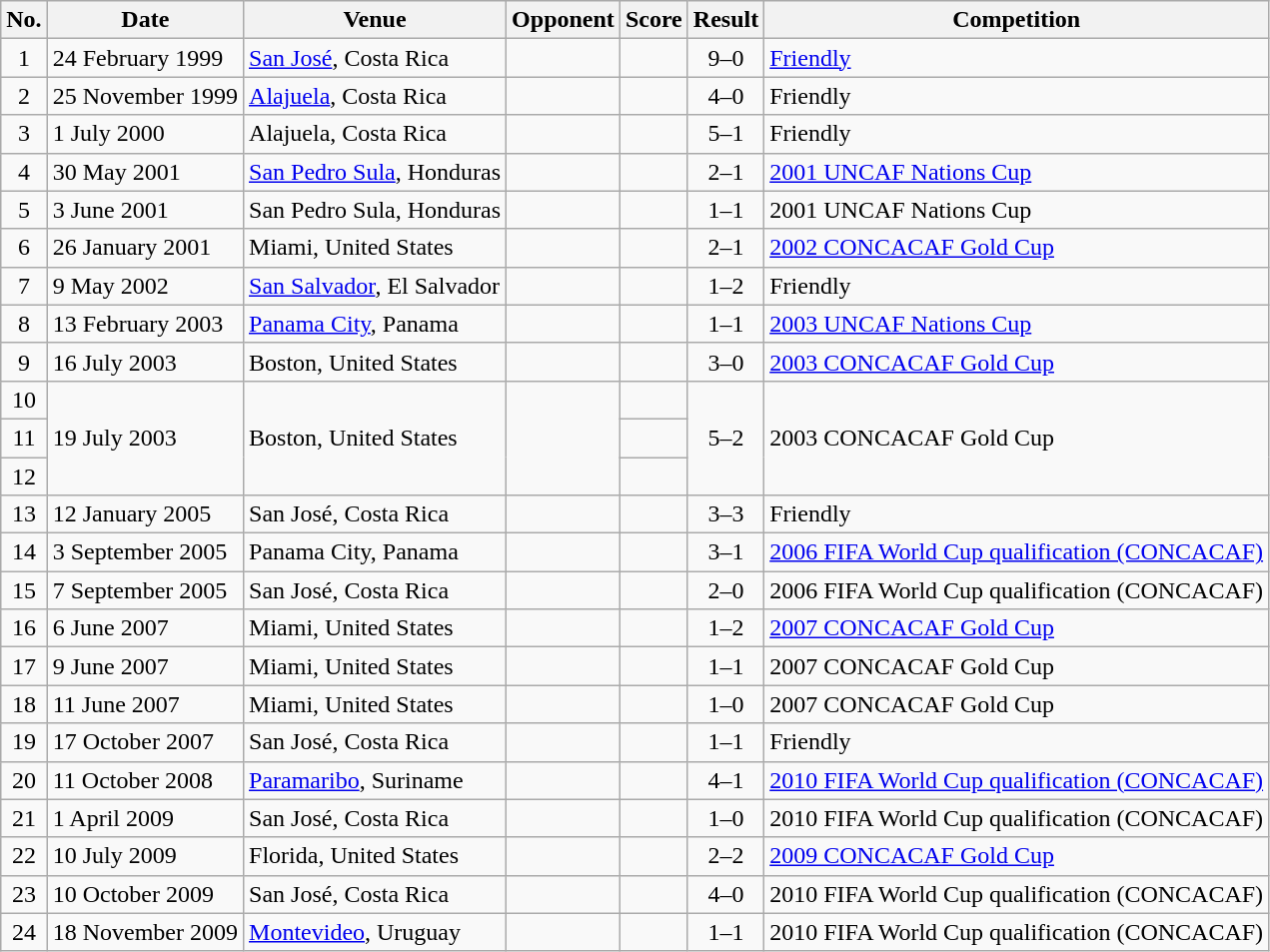<table class="wikitable sortable">
<tr>
<th scope="col">No.</th>
<th scope="col">Date</th>
<th scope="col">Venue</th>
<th scope="col">Opponent</th>
<th scope="col">Score</th>
<th scope="col">Result</th>
<th scope="col">Competition</th>
</tr>
<tr>
<td align="center">1</td>
<td>24 February 1999</td>
<td><a href='#'>San José</a>, Costa Rica</td>
<td></td>
<td></td>
<td align="center">9–0</td>
<td><a href='#'>Friendly</a></td>
</tr>
<tr>
<td align="center">2</td>
<td>25 November 1999</td>
<td><a href='#'>Alajuela</a>, Costa Rica</td>
<td></td>
<td></td>
<td align="center">4–0</td>
<td>Friendly</td>
</tr>
<tr>
<td align="center">3</td>
<td>1 July 2000</td>
<td>Alajuela, Costa Rica</td>
<td></td>
<td></td>
<td align="center">5–1</td>
<td>Friendly</td>
</tr>
<tr>
<td align="center">4</td>
<td>30 May 2001</td>
<td><a href='#'>San Pedro Sula</a>, Honduras</td>
<td></td>
<td></td>
<td align="center">2–1</td>
<td><a href='#'>2001 UNCAF Nations Cup</a></td>
</tr>
<tr>
<td align="center">5</td>
<td>3 June 2001</td>
<td>San Pedro Sula, Honduras</td>
<td></td>
<td></td>
<td align="center">1–1</td>
<td>2001 UNCAF Nations Cup</td>
</tr>
<tr>
<td align="center">6</td>
<td>26 January 2001</td>
<td>Miami, United States</td>
<td></td>
<td></td>
<td align="center">2–1</td>
<td><a href='#'>2002 CONCACAF Gold Cup</a></td>
</tr>
<tr>
<td align="center">7</td>
<td>9 May 2002</td>
<td><a href='#'>San Salvador</a>, El Salvador</td>
<td></td>
<td></td>
<td align="center">1–2</td>
<td>Friendly</td>
</tr>
<tr>
<td align="center">8</td>
<td>13 February 2003</td>
<td><a href='#'>Panama City</a>, Panama</td>
<td></td>
<td></td>
<td align="center">1–1</td>
<td><a href='#'>2003 UNCAF Nations Cup</a></td>
</tr>
<tr>
<td align="center">9</td>
<td>16 July 2003</td>
<td>Boston, United States</td>
<td></td>
<td></td>
<td align="center">3–0</td>
<td><a href='#'>2003 CONCACAF Gold Cup</a></td>
</tr>
<tr>
<td align="center">10</td>
<td rowspan="3">19 July 2003</td>
<td rowspan="3">Boston, United States</td>
<td rowspan="3"></td>
<td></td>
<td rowspan="3" align="center">5–2</td>
<td rowspan="3">2003 CONCACAF Gold Cup</td>
</tr>
<tr>
<td align="center">11</td>
<td></td>
</tr>
<tr>
<td align="center">12</td>
<td></td>
</tr>
<tr>
<td align="center">13</td>
<td>12 January 2005</td>
<td>San José, Costa Rica</td>
<td></td>
<td></td>
<td align="center">3–3</td>
<td>Friendly</td>
</tr>
<tr>
<td align="center">14</td>
<td>3 September 2005</td>
<td>Panama City, Panama</td>
<td></td>
<td></td>
<td align="center">3–1</td>
<td><a href='#'>2006 FIFA World Cup qualification (CONCACAF)</a></td>
</tr>
<tr>
<td align="center">15</td>
<td>7 September 2005</td>
<td>San José, Costa Rica</td>
<td></td>
<td></td>
<td align="center">2–0</td>
<td>2006 FIFA World Cup qualification (CONCACAF)</td>
</tr>
<tr>
<td align="center">16</td>
<td>6 June 2007</td>
<td>Miami, United States</td>
<td></td>
<td></td>
<td align="center">1–2</td>
<td><a href='#'>2007 CONCACAF Gold Cup</a></td>
</tr>
<tr>
<td align="center">17</td>
<td>9 June 2007</td>
<td>Miami, United States</td>
<td></td>
<td></td>
<td align="center">1–1</td>
<td>2007 CONCACAF Gold Cup</td>
</tr>
<tr>
<td align="center">18</td>
<td>11 June 2007</td>
<td>Miami, United States</td>
<td></td>
<td></td>
<td align="center">1–0</td>
<td>2007 CONCACAF Gold Cup</td>
</tr>
<tr>
<td align="center">19</td>
<td>17 October 2007</td>
<td>San José, Costa Rica</td>
<td></td>
<td></td>
<td align="center">1–1</td>
<td>Friendly</td>
</tr>
<tr>
<td align="center">20</td>
<td>11 October 2008</td>
<td><a href='#'>Paramaribo</a>, Suriname</td>
<td></td>
<td></td>
<td align="center">4–1</td>
<td><a href='#'>2010 FIFA World Cup qualification (CONCACAF)</a></td>
</tr>
<tr>
<td align="center">21</td>
<td>1 April 2009</td>
<td>San José, Costa Rica</td>
<td></td>
<td></td>
<td align="center">1–0</td>
<td>2010 FIFA World Cup qualification (CONCACAF)</td>
</tr>
<tr>
<td align="center">22</td>
<td>10 July 2009</td>
<td>Florida, United States</td>
<td></td>
<td></td>
<td align="center">2–2</td>
<td><a href='#'>2009 CONCACAF Gold Cup</a></td>
</tr>
<tr>
<td align="center">23</td>
<td>10 October 2009</td>
<td>San José, Costa Rica</td>
<td></td>
<td></td>
<td align="center">4–0</td>
<td>2010 FIFA World Cup qualification (CONCACAF)</td>
</tr>
<tr>
<td align="center">24</td>
<td>18 November 2009</td>
<td><a href='#'>Montevideo</a>, Uruguay</td>
<td></td>
<td></td>
<td align="center">1–1</td>
<td>2010 FIFA World Cup qualification (CONCACAF)</td>
</tr>
</table>
